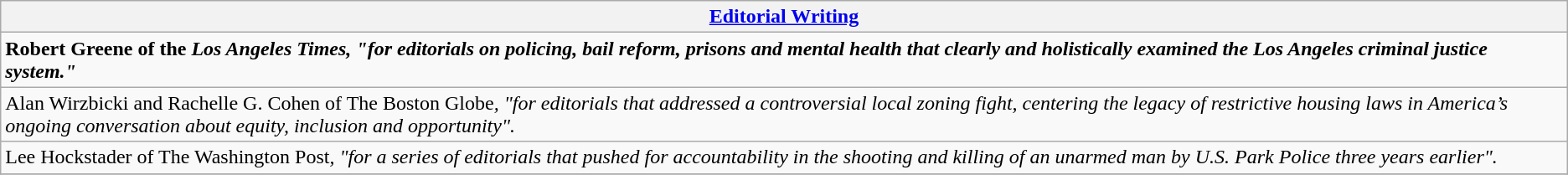<table class="wikitable" style="float:left; float:none;">
<tr>
<th><a href='#'>Editorial Writing</a></th>
</tr>
<tr>
<td><strong>Robert Greene of the <em>Los Angeles Times<strong><em>, "for editorials on policing, bail reform, prisons and mental health that clearly and holistically examined the Los Angeles criminal justice system."</td>
</tr>
<tr>
<td>Alan Wirzbicki and Rachelle G. Cohen of </em>The Boston Globe<em>, "for editorials that addressed a controversial local zoning fight, centering the legacy of restrictive housing laws in America’s ongoing conversation about equity, inclusion and opportunity".</td>
</tr>
<tr>
<td>Lee Hockstader of </em>The Washington Post<em>, "for a series of editorials that pushed for accountability in the shooting and killing of an unarmed man by U.S. Park Police three years earlier".</td>
</tr>
<tr>
</tr>
</table>
